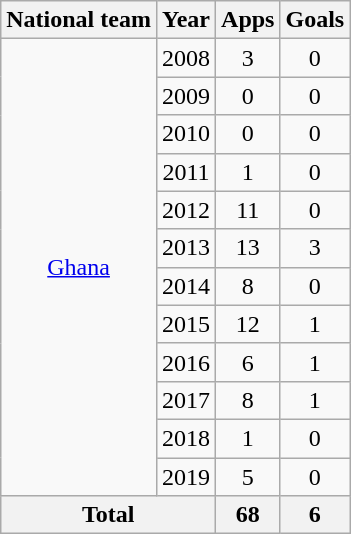<table class="wikitable" style="text-align:center">
<tr>
<th>National team</th>
<th>Year</th>
<th>Apps</th>
<th>Goals</th>
</tr>
<tr>
<td rowspan="12"><a href='#'>Ghana</a></td>
<td>2008</td>
<td>3</td>
<td>0</td>
</tr>
<tr>
<td>2009</td>
<td>0</td>
<td>0</td>
</tr>
<tr>
<td>2010</td>
<td>0</td>
<td>0</td>
</tr>
<tr>
<td>2011</td>
<td>1</td>
<td>0</td>
</tr>
<tr>
<td>2012</td>
<td>11</td>
<td>0</td>
</tr>
<tr>
<td>2013</td>
<td>13</td>
<td>3</td>
</tr>
<tr>
<td>2014</td>
<td>8</td>
<td>0</td>
</tr>
<tr>
<td>2015</td>
<td>12</td>
<td>1</td>
</tr>
<tr>
<td>2016</td>
<td>6</td>
<td>1</td>
</tr>
<tr>
<td>2017</td>
<td>8</td>
<td>1</td>
</tr>
<tr>
<td>2018</td>
<td>1</td>
<td>0</td>
</tr>
<tr>
<td>2019</td>
<td>5</td>
<td>0</td>
</tr>
<tr>
<th colspan="2">Total</th>
<th>68</th>
<th>6</th>
</tr>
</table>
